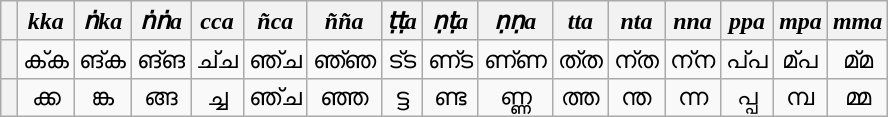<table class="wikitable" lang="ml" style="text-align:center; margin-left:30px">
<tr lang="en">
<th> </th>
<th><em>kka</em></th>
<th><em>ṅka</em></th>
<th><em>ṅṅa</em></th>
<th><em>cca</em></th>
<th><em>ñca</em></th>
<th><em>ñña</em></th>
<th><em>ṭṭa</em></th>
<th><em>ṇṭa</em></th>
<th><em>ṇṇa</em></th>
<th><em>tta</em></th>
<th><em>nta</em></th>
<th><em>nna</em></th>
<th><em>ppa</em></th>
<th><em>mpa</em></th>
<th><em>mma</em></th>
</tr>
<tr>
<th></th>
<td>ക്‌ക</td>
<td>ങ്‌ക</td>
<td>ങ്‌ങ</td>
<td>ച്‌ച</td>
<td>ഞ്‌ച</td>
<td>ഞ്‌ഞ</td>
<td>ട്‌ട</td>
<td>ണ്‌ട</td>
<td>ണ്‌ണ</td>
<td>ത്‌ത</td>
<td>ന്‌ത</td>
<td>ന്‌ന</td>
<td>പ്‌പ</td>
<td>മ്‌പ</td>
<td>മ്‌മ</td>
</tr>
<tr>
<th></th>
<td>ക്ക</td>
<td>ങ്ക</td>
<td>ങ്ങ</td>
<td>ച്ച</td>
<td>ഞ്ച</td>
<td>ഞ്ഞ</td>
<td>ട്ട</td>
<td>ണ്ട</td>
<td>ണ്ണ</td>
<td>ത്ത</td>
<td>ന്ത</td>
<td>ന്ന</td>
<td>പ്പ</td>
<td>മ്പ</td>
<td>മ്മ</td>
</tr>
</table>
